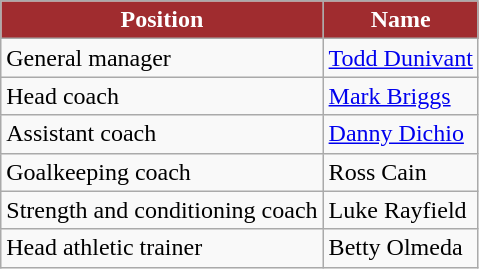<table class="wikitable">
<tr>
<th style="background:#A02C2F; color:#FFFFFF;" scope="col">Position</th>
<th style="background:#A02C2F; color:#FFFFFF;" scope="col">Name</th>
</tr>
<tr>
<td>General manager</td>
<td> <a href='#'>Todd Dunivant</a></td>
</tr>
<tr>
<td>Head coach</td>
<td> <a href='#'>Mark Briggs</a></td>
</tr>
<tr>
<td>Assistant coach</td>
<td> <a href='#'>Danny Dichio</a></td>
</tr>
<tr>
<td>Goalkeeping coach</td>
<td> Ross Cain</td>
</tr>
<tr>
<td>Strength and conditioning coach</td>
<td> Luke Rayfield</td>
</tr>
<tr>
<td>Head athletic trainer</td>
<td> Betty Olmeda</td>
</tr>
</table>
